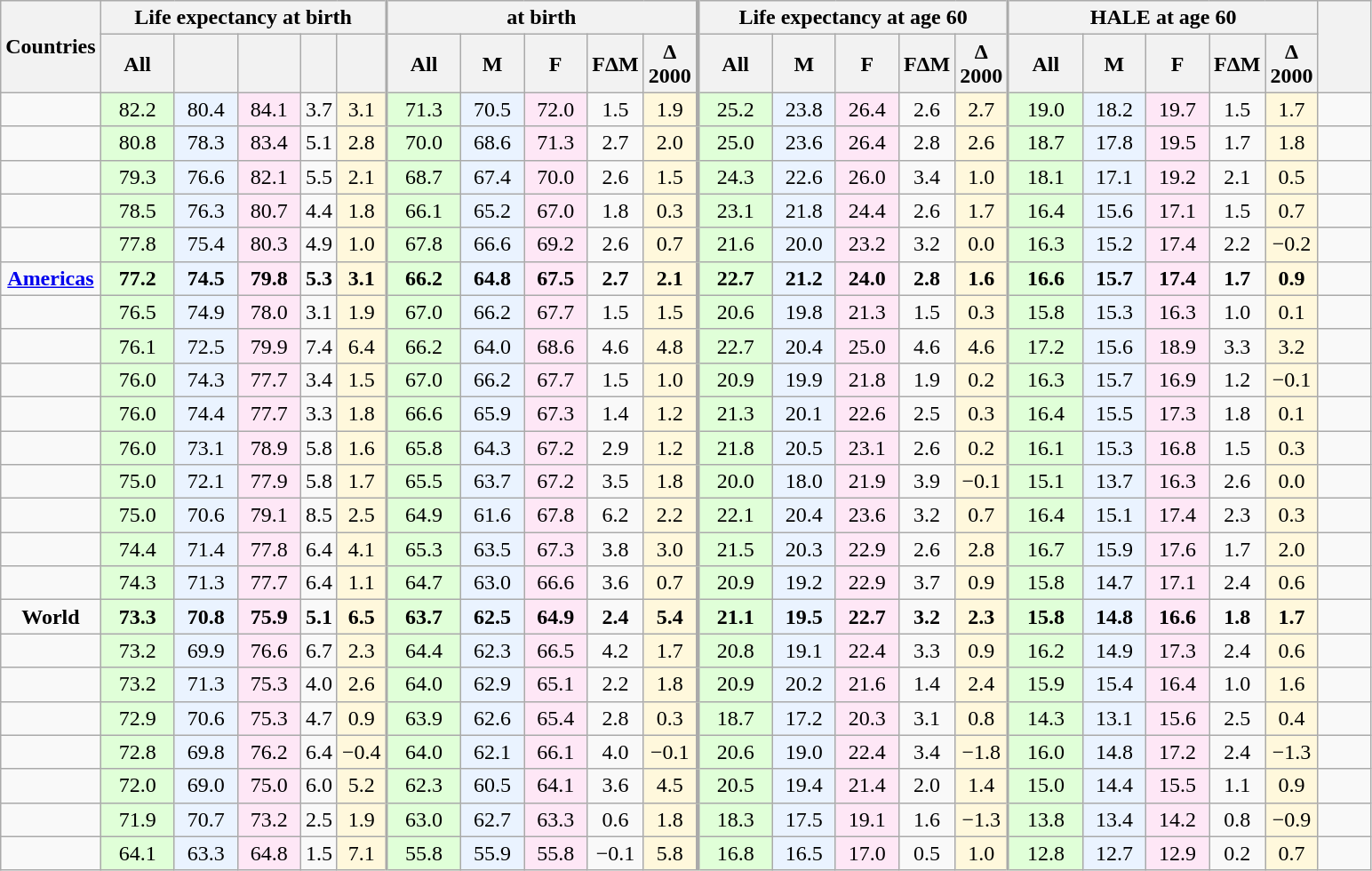<table class="wikitable sortable static-row-numbers sort-under" style="text-align:right;">
<tr class="static-row-header" style="text-align:center;vertical-align:bottom;">
<th rowspan=2 style="vertical-align:middle;">Countries</th>
<th colspan=5>Life expectancy at birth</th>
<th colspan=5 style="border-left-width:2px;"> at birth</th>
<th colspan=5 style="border-left-width:3px;">Life expectancy at age 60</th>
<th colspan=5 style="border-left-width:2px;">HALE at age 60</th>
<th rowspan=2 style="width:2em;"></th>
</tr>
<tr>
<th style="width:3em;">All</th>
<th style="width:2.5em;"></th>
<th style="width:2.5em;"></th>
<th></th>
<th></th>
<th style="width:3em; border-left-width:2px;">All</th>
<th style="width:2.5em;">M</th>
<th style="width:2.5em;">F</th>
<th>FΔM</th>
<th>Δ<br>2000</th>
<th style="width:3em; border-left-width:3px;">All</th>
<th style="width:2.5em;">M</th>
<th style="width:2.5em;">F</th>
<th>FΔM</th>
<th>Δ<br>2000</th>
<th style="width:3em; border-left-width:2px;">All</th>
<th style="width:2.5em;">M</th>
<th style="width:2.5em;">F</th>
<th>FΔM</th>
<th>Δ<br>2000</th>
</tr>
<tr>
<td align=left></td>
<td style="text-align:center; background:#e0ffd8;">82.2</td>
<td style="text-align:center; background:#eaf3ff;">80.4</td>
<td style="text-align:center; background:#fee7f6;">84.1</td>
<td style="text-align:center;">3.7</td>
<td style="text-align:center; background:#fff8dc;">3.1</td>
<td style="text-align:center; background:#e0ffd8; border-left-width:2px;">71.3</td>
<td style="text-align:center; background:#eaf3ff;">70.5</td>
<td style="text-align:center; background:#fee7f6;">72.0</td>
<td style="text-align:center;">1.5</td>
<td style="text-align:center; background:#fff8dc;">1.9</td>
<td style="text-align:center; background:#e0ffd8; border-left-width:3px;">25.2</td>
<td style="text-align:center; background:#eaf3ff;">23.8</td>
<td style="text-align:center; background:#fee7f6;">26.4</td>
<td style="text-align:center;">2.6</td>
<td style="text-align:center; background:#fff8dc;">2.7</td>
<td style="text-align:center; background:#e0ffd8; border-left-width:2px;">19.0</td>
<td style="text-align:center; background:#eaf3ff;">18.2</td>
<td style="text-align:center; background:#fee7f6;">19.7</td>
<td style="text-align:center;">1.5</td>
<td style="text-align:center; background:#fff8dc;">1.7</td>
<td align=center></td>
</tr>
<tr>
<td align=left></td>
<td style="text-align:center; background:#e0ffd8;">80.8</td>
<td style="text-align:center; background:#eaf3ff;">78.3</td>
<td style="text-align:center; background:#fee7f6;">83.4</td>
<td style="text-align:center;">5.1</td>
<td style="text-align:center; background:#fff8dc;">2.8</td>
<td style="text-align:center; background:#e0ffd8; border-left-width:2px;">70.0</td>
<td style="text-align:center; background:#eaf3ff;">68.6</td>
<td style="text-align:center; background:#fee7f6;">71.3</td>
<td style="text-align:center;">2.7</td>
<td style="text-align:center; background:#fff8dc;">2.0</td>
<td style="text-align:center; background:#e0ffd8; border-left-width:3px;">25.0</td>
<td style="text-align:center; background:#eaf3ff;">23.6</td>
<td style="text-align:center; background:#fee7f6;">26.4</td>
<td style="text-align:center;">2.8</td>
<td style="text-align:center; background:#fff8dc;">2.6</td>
<td style="text-align:center; background:#e0ffd8; border-left-width:2px;">18.7</td>
<td style="text-align:center; background:#eaf3ff;">17.8</td>
<td style="text-align:center; background:#fee7f6;">19.5</td>
<td style="text-align:center;">1.7</td>
<td style="text-align:center; background:#fff8dc;">1.8</td>
<td align=center></td>
</tr>
<tr>
<td align=left></td>
<td style="text-align:center; background:#e0ffd8;">79.3</td>
<td style="text-align:center; background:#eaf3ff;">76.6</td>
<td style="text-align:center; background:#fee7f6;">82.1</td>
<td style="text-align:center;">5.5</td>
<td style="text-align:center; background:#fff8dc;">2.1</td>
<td style="text-align:center; background:#e0ffd8; border-left-width:2px;">68.7</td>
<td style="text-align:center; background:#eaf3ff;">67.4</td>
<td style="text-align:center; background:#fee7f6;">70.0</td>
<td style="text-align:center;">2.6</td>
<td style="text-align:center; background:#fff8dc;">1.5</td>
<td style="text-align:center; background:#e0ffd8; border-left-width:3px;">24.3</td>
<td style="text-align:center; background:#eaf3ff;">22.6</td>
<td style="text-align:center; background:#fee7f6;">26.0</td>
<td style="text-align:center;">3.4</td>
<td style="text-align:center; background:#fff8dc;">1.0</td>
<td style="text-align:center; background:#e0ffd8; border-left-width:2px;">18.1</td>
<td style="text-align:center; background:#eaf3ff;">17.1</td>
<td style="text-align:center; background:#fee7f6;">19.2</td>
<td style="text-align:center;">2.1</td>
<td style="text-align:center; background:#fff8dc;">0.5</td>
<td align=center></td>
</tr>
<tr>
<td align=left></td>
<td style="text-align:center; background:#e0ffd8;">78.5</td>
<td style="text-align:center; background:#eaf3ff;">76.3</td>
<td style="text-align:center; background:#fee7f6;">80.7</td>
<td style="text-align:center;">4.4</td>
<td style="text-align:center; background:#fff8dc;">1.8</td>
<td style="text-align:center; background:#e0ffd8; border-left-width:2px;">66.1</td>
<td style="text-align:center; background:#eaf3ff;">65.2</td>
<td style="text-align:center; background:#fee7f6;">67.0</td>
<td style="text-align:center;">1.8</td>
<td style="text-align:center; background:#fff8dc;">0.3</td>
<td style="text-align:center; background:#e0ffd8; border-left-width:3px;">23.1</td>
<td style="text-align:center; background:#eaf3ff;">21.8</td>
<td style="text-align:center; background:#fee7f6;">24.4</td>
<td style="text-align:center;">2.6</td>
<td style="text-align:center; background:#fff8dc;">1.7</td>
<td style="text-align:center; background:#e0ffd8; border-left-width:2px;">16.4</td>
<td style="text-align:center; background:#eaf3ff;">15.6</td>
<td style="text-align:center; background:#fee7f6;">17.1</td>
<td style="text-align:center;">1.5</td>
<td style="text-align:center; background:#fff8dc;">0.7</td>
<td align=center></td>
</tr>
<tr>
<td align=left></td>
<td style="text-align:center; background:#e0ffd8;">77.8</td>
<td style="text-align:center; background:#eaf3ff;">75.4</td>
<td style="text-align:center; background:#fee7f6;">80.3</td>
<td style="text-align:center;">4.9</td>
<td style="text-align:center; background:#fff8dc;">1.0</td>
<td style="text-align:center; background:#e0ffd8; border-left-width:2px;">67.8</td>
<td style="text-align:center; background:#eaf3ff;">66.6</td>
<td style="text-align:center; background:#fee7f6;">69.2</td>
<td style="text-align:center;">2.6</td>
<td style="text-align:center; background:#fff8dc;">0.7</td>
<td style="text-align:center; background:#e0ffd8; border-left-width:3px;">21.6</td>
<td style="text-align:center; background:#eaf3ff;">20.0</td>
<td style="text-align:center; background:#fee7f6;">23.2</td>
<td style="text-align:center;">3.2</td>
<td style="text-align:center; background:#fff8dc;">0.0</td>
<td style="text-align:center; background:#e0ffd8; border-left-width:2px;">16.3</td>
<td style="text-align:center; background:#eaf3ff;">15.2</td>
<td style="text-align:center; background:#fee7f6;">17.4</td>
<td style="text-align:center;">2.2</td>
<td style="text-align:center; background:#fff8dc;">−0.2</td>
<td align=center></td>
</tr>
<tr class=static-row-header>
<td align=center><strong><a href='#'>Americas</a></strong></td>
<td style="text-align:center; background:#e0ffd8;"><strong>77.2</strong></td>
<td style="text-align:center; background:#eaf3ff;"><strong>74.5</strong></td>
<td style="text-align:center; background:#fee7f6;"><strong>79.8</strong></td>
<td style="text-align:center;"><strong>5.3</strong></td>
<td style="text-align:center; background:#fff8dc;"><strong>3.1</strong></td>
<td style="text-align:center; background:#e0ffd8; border-left-width:2px;"><strong>66.2</strong></td>
<td style="text-align:center; background:#eaf3ff;"><strong>64.8</strong></td>
<td style="text-align:center; background:#fee7f6;"><strong>67.5</strong></td>
<td style="text-align:center;"><strong>2.7</strong></td>
<td style="text-align:center; background:#fff8dc;"><strong>2.1</strong></td>
<td style="text-align:center; background:#e0ffd8; border-left-width:3px;"><strong>22.7</strong></td>
<td style="text-align:center; background:#eaf3ff;"><strong>21.2</strong></td>
<td style="text-align:center; background:#fee7f6;"><strong>24.0</strong></td>
<td style="text-align:center;"><strong>2.8</strong></td>
<td style="text-align:center; background:#fff8dc;"><strong>1.6</strong></td>
<td style="text-align:center; background:#e0ffd8; border-left-width:2px;"><strong>16.6</strong></td>
<td style="text-align:center; background:#eaf3ff;"><strong>15.7</strong></td>
<td style="text-align:center; background:#fee7f6;"><strong>17.4</strong></td>
<td style="text-align:center;"><strong>1.7</strong></td>
<td style="text-align:center; background:#fff8dc;"><strong>0.9</strong></td>
<td></td>
</tr>
<tr>
<td align=left></td>
<td style="text-align:center; background:#e0ffd8;">76.5</td>
<td style="text-align:center; background:#eaf3ff;">74.9</td>
<td style="text-align:center; background:#fee7f6;">78.0</td>
<td style="text-align:center;">3.1</td>
<td style="text-align:center; background:#fff8dc;">1.9</td>
<td style="text-align:center; background:#e0ffd8; border-left-width:2px;">67.0</td>
<td style="text-align:center; background:#eaf3ff;">66.2</td>
<td style="text-align:center; background:#fee7f6;">67.7</td>
<td style="text-align:center;">1.5</td>
<td style="text-align:center; background:#fff8dc;">1.5</td>
<td style="text-align:center; background:#e0ffd8; border-left-width:3px;">20.6</td>
<td style="text-align:center; background:#eaf3ff;">19.8</td>
<td style="text-align:center; background:#fee7f6;">21.3</td>
<td style="text-align:center;">1.5</td>
<td style="text-align:center; background:#fff8dc;">0.3</td>
<td style="text-align:center; background:#e0ffd8; border-left-width:2px;">15.8</td>
<td style="text-align:center; background:#eaf3ff;">15.3</td>
<td style="text-align:center; background:#fee7f6;">16.3</td>
<td style="text-align:center;">1.0</td>
<td style="text-align:center; background:#fff8dc;">0.1</td>
<td align=center></td>
</tr>
<tr>
<td align=left></td>
<td style="text-align:center; background:#e0ffd8;">76.1</td>
<td style="text-align:center; background:#eaf3ff;">72.5</td>
<td style="text-align:center; background:#fee7f6;">79.9</td>
<td style="text-align:center;">7.4</td>
<td style="text-align:center; background:#fff8dc;">6.4</td>
<td style="text-align:center; background:#e0ffd8; border-left-width:2px;">66.2</td>
<td style="text-align:center; background:#eaf3ff;">64.0</td>
<td style="text-align:center; background:#fee7f6;">68.6</td>
<td style="text-align:center;">4.6</td>
<td style="text-align:center; background:#fff8dc;">4.8</td>
<td style="text-align:center; background:#e0ffd8; border-left-width:3px;">22.7</td>
<td style="text-align:center; background:#eaf3ff;">20.4</td>
<td style="text-align:center; background:#fee7f6;">25.0</td>
<td style="text-align:center;">4.6</td>
<td style="text-align:center; background:#fff8dc;">4.6</td>
<td style="text-align:center; background:#e0ffd8; border-left-width:2px;">17.2</td>
<td style="text-align:center; background:#eaf3ff;">15.6</td>
<td style="text-align:center; background:#fee7f6;">18.9</td>
<td style="text-align:center;">3.3</td>
<td style="text-align:center; background:#fff8dc;">3.2</td>
<td align=center></td>
</tr>
<tr>
<td align=left></td>
<td style="text-align:center; background:#e0ffd8;">76.0</td>
<td style="text-align:center; background:#eaf3ff;">74.3</td>
<td style="text-align:center; background:#fee7f6;">77.7</td>
<td style="text-align:center;">3.4</td>
<td style="text-align:center; background:#fff8dc;">1.5</td>
<td style="text-align:center; background:#e0ffd8; border-left-width:2px;">67.0</td>
<td style="text-align:center; background:#eaf3ff;">66.2</td>
<td style="text-align:center; background:#fee7f6;">67.7</td>
<td style="text-align:center;">1.5</td>
<td style="text-align:center; background:#fff8dc;">1.0</td>
<td style="text-align:center; background:#e0ffd8; border-left-width:3px;">20.9</td>
<td style="text-align:center; background:#eaf3ff;">19.9</td>
<td style="text-align:center; background:#fee7f6;">21.8</td>
<td style="text-align:center;">1.9</td>
<td style="text-align:center; background:#fff8dc;">0.2</td>
<td style="text-align:center; background:#e0ffd8; border-left-width:2px;">16.3</td>
<td style="text-align:center; background:#eaf3ff;">15.7</td>
<td style="text-align:center; background:#fee7f6;">16.9</td>
<td style="text-align:center;">1.2</td>
<td style="text-align:center; background:#fff8dc;">−0.1</td>
<td align=center></td>
</tr>
<tr>
<td align=left></td>
<td style="text-align:center; background:#e0ffd8;">76.0</td>
<td style="text-align:center; background:#eaf3ff;">74.4</td>
<td style="text-align:center; background:#fee7f6;">77.7</td>
<td style="text-align:center;">3.3</td>
<td style="text-align:center; background:#fff8dc;">1.8</td>
<td style="text-align:center; background:#e0ffd8; border-left-width:2px;">66.6</td>
<td style="text-align:center; background:#eaf3ff;">65.9</td>
<td style="text-align:center; background:#fee7f6;">67.3</td>
<td style="text-align:center;">1.4</td>
<td style="text-align:center; background:#fff8dc;">1.2</td>
<td style="text-align:center; background:#e0ffd8; border-left-width:3px;">21.3</td>
<td style="text-align:center; background:#eaf3ff;">20.1</td>
<td style="text-align:center; background:#fee7f6;">22.6</td>
<td style="text-align:center;">2.5</td>
<td style="text-align:center; background:#fff8dc;">0.3</td>
<td style="text-align:center; background:#e0ffd8; border-left-width:2px;">16.4</td>
<td style="text-align:center; background:#eaf3ff;">15.5</td>
<td style="text-align:center; background:#fee7f6;">17.3</td>
<td style="text-align:center;">1.8</td>
<td style="text-align:center; background:#fff8dc;">0.1</td>
<td align=center></td>
</tr>
<tr>
<td align=left></td>
<td style="text-align:center; background:#e0ffd8;">76.0</td>
<td style="text-align:center; background:#eaf3ff;">73.1</td>
<td style="text-align:center; background:#fee7f6;">78.9</td>
<td style="text-align:center;">5.8</td>
<td style="text-align:center; background:#fff8dc;">1.6</td>
<td style="text-align:center; background:#e0ffd8; border-left-width:2px;">65.8</td>
<td style="text-align:center; background:#eaf3ff;">64.3</td>
<td style="text-align:center; background:#fee7f6;">67.2</td>
<td style="text-align:center;">2.9</td>
<td style="text-align:center; background:#fff8dc;">1.2</td>
<td style="text-align:center; background:#e0ffd8; border-left-width:3px;">21.8</td>
<td style="text-align:center; background:#eaf3ff;">20.5</td>
<td style="text-align:center; background:#fee7f6;">23.1</td>
<td style="text-align:center;">2.6</td>
<td style="text-align:center; background:#fff8dc;">0.2</td>
<td style="text-align:center; background:#e0ffd8; border-left-width:2px;">16.1</td>
<td style="text-align:center; background:#eaf3ff;">15.3</td>
<td style="text-align:center; background:#fee7f6;">16.8</td>
<td style="text-align:center;">1.5</td>
<td style="text-align:center; background:#fff8dc;">0.3</td>
<td align=center></td>
</tr>
<tr>
<td align=left></td>
<td style="text-align:center; background:#e0ffd8;">75.0</td>
<td style="text-align:center; background:#eaf3ff;">72.1</td>
<td style="text-align:center; background:#fee7f6;">77.9</td>
<td style="text-align:center;">5.8</td>
<td style="text-align:center; background:#fff8dc;">1.7</td>
<td style="text-align:center; background:#e0ffd8; border-left-width:2px;">65.5</td>
<td style="text-align:center; background:#eaf3ff;">63.7</td>
<td style="text-align:center; background:#fee7f6;">67.2</td>
<td style="text-align:center;">3.5</td>
<td style="text-align:center; background:#fff8dc;">1.8</td>
<td style="text-align:center; background:#e0ffd8; border-left-width:3px;">20.0</td>
<td style="text-align:center; background:#eaf3ff;">18.0</td>
<td style="text-align:center; background:#fee7f6;">21.9</td>
<td style="text-align:center;">3.9</td>
<td style="text-align:center; background:#fff8dc;">−0.1</td>
<td style="text-align:center; background:#e0ffd8; border-left-width:2px;">15.1</td>
<td style="text-align:center; background:#eaf3ff;">13.7</td>
<td style="text-align:center; background:#fee7f6;">16.3</td>
<td style="text-align:center;">2.6</td>
<td style="text-align:center; background:#fff8dc;">0.0</td>
<td align=center></td>
</tr>
<tr>
<td align=left></td>
<td style="text-align:center; background:#e0ffd8;">75.0</td>
<td style="text-align:center; background:#eaf3ff;">70.6</td>
<td style="text-align:center; background:#fee7f6;">79.1</td>
<td style="text-align:center;">8.5</td>
<td style="text-align:center; background:#fff8dc;">2.5</td>
<td style="text-align:center; background:#e0ffd8; border-left-width:2px;">64.9</td>
<td style="text-align:center; background:#eaf3ff;">61.6</td>
<td style="text-align:center; background:#fee7f6;">67.8</td>
<td style="text-align:center;">6.2</td>
<td style="text-align:center; background:#fff8dc;">2.2</td>
<td style="text-align:center; background:#e0ffd8; border-left-width:3px;">22.1</td>
<td style="text-align:center; background:#eaf3ff;">20.4</td>
<td style="text-align:center; background:#fee7f6;">23.6</td>
<td style="text-align:center;">3.2</td>
<td style="text-align:center; background:#fff8dc;">0.7</td>
<td style="text-align:center; background:#e0ffd8; border-left-width:2px;">16.4</td>
<td style="text-align:center; background:#eaf3ff;">15.1</td>
<td style="text-align:center; background:#fee7f6;">17.4</td>
<td style="text-align:center;">2.3</td>
<td style="text-align:center; background:#fff8dc;">0.3</td>
<td align=center></td>
</tr>
<tr>
<td align=left></td>
<td style="text-align:center; background:#e0ffd8;">74.4</td>
<td style="text-align:center; background:#eaf3ff;">71.4</td>
<td style="text-align:center; background:#fee7f6;">77.8</td>
<td style="text-align:center;">6.4</td>
<td style="text-align:center; background:#fff8dc;">4.1</td>
<td style="text-align:center; background:#e0ffd8; border-left-width:2px;">65.3</td>
<td style="text-align:center; background:#eaf3ff;">63.5</td>
<td style="text-align:center; background:#fee7f6;">67.3</td>
<td style="text-align:center;">3.8</td>
<td style="text-align:center; background:#fff8dc;">3.0</td>
<td style="text-align:center; background:#e0ffd8; border-left-width:3px;">21.5</td>
<td style="text-align:center; background:#eaf3ff;">20.3</td>
<td style="text-align:center; background:#fee7f6;">22.9</td>
<td style="text-align:center;">2.6</td>
<td style="text-align:center; background:#fff8dc;">2.8</td>
<td style="text-align:center; background:#e0ffd8; border-left-width:2px;">16.7</td>
<td style="text-align:center; background:#eaf3ff;">15.9</td>
<td style="text-align:center; background:#fee7f6;">17.6</td>
<td style="text-align:center;">1.7</td>
<td style="text-align:center; background:#fff8dc;">2.0</td>
<td align=center></td>
</tr>
<tr>
<td align=left></td>
<td style="text-align:center; background:#e0ffd8;">74.3</td>
<td style="text-align:center; background:#eaf3ff;">71.3</td>
<td style="text-align:center; background:#fee7f6;">77.7</td>
<td style="text-align:center;">6.4</td>
<td style="text-align:center; background:#fff8dc;">1.1</td>
<td style="text-align:center; background:#e0ffd8; border-left-width:2px;">64.7</td>
<td style="text-align:center; background:#eaf3ff;">63.0</td>
<td style="text-align:center; background:#fee7f6;">66.6</td>
<td style="text-align:center;">3.6</td>
<td style="text-align:center; background:#fff8dc;">0.7</td>
<td style="text-align:center; background:#e0ffd8; border-left-width:3px;">20.9</td>
<td style="text-align:center; background:#eaf3ff;">19.2</td>
<td style="text-align:center; background:#fee7f6;">22.9</td>
<td style="text-align:center;">3.7</td>
<td style="text-align:center; background:#fff8dc;">0.9</td>
<td style="text-align:center; background:#e0ffd8; border-left-width:2px;">15.8</td>
<td style="text-align:center; background:#eaf3ff;">14.7</td>
<td style="text-align:center; background:#fee7f6;">17.1</td>
<td style="text-align:center;">2.4</td>
<td style="text-align:center; background:#fff8dc;">0.6</td>
<td align=center></td>
</tr>
<tr class=static-row-header>
<td align=center><strong>World</strong></td>
<td style="text-align:center; background:#e0ffd8;"><strong>73.3</strong></td>
<td style="text-align:center; background:#eaf3ff;"><strong>70.8</strong></td>
<td style="text-align:center; background:#fee7f6;"><strong>75.9</strong></td>
<td style="text-align:center;"><strong>5.1</strong></td>
<td style="text-align:center; background:#fff8dc;"><strong>6.5</strong></td>
<td style="text-align:center; background:#e0ffd8; border-left-width:2px;"><strong>63.7</strong></td>
<td style="text-align:center; background:#eaf3ff;"><strong>62.5</strong></td>
<td style="text-align:center; background:#fee7f6;"><strong>64.9</strong></td>
<td style="text-align:center;"><strong>2.4</strong></td>
<td style="text-align:center; background:#fff8dc;"><strong>5.4</strong></td>
<td style="text-align:center; background:#e0ffd8; border-left-width:3px;"><strong>21.1</strong></td>
<td style="text-align:center; background:#eaf3ff;"><strong>19.5</strong></td>
<td style="text-align:center; background:#fee7f6;"><strong>22.7</strong></td>
<td style="text-align:center;"><strong>3.2</strong></td>
<td style="text-align:center; background:#fff8dc;"><strong>2.3</strong></td>
<td style="text-align:center; background:#e0ffd8; border-left-width:2px;"><strong>15.8</strong></td>
<td style="text-align:center; background:#eaf3ff;"><strong>14.8</strong></td>
<td style="text-align:center; background:#fee7f6;"><strong>16.6</strong></td>
<td style="text-align:center;"><strong>1.8</strong></td>
<td style="text-align:center; background:#fff8dc;"><strong>1.7</strong></td>
<td></td>
</tr>
<tr>
<td align=left></td>
<td style="text-align:center; background:#e0ffd8;">73.2</td>
<td style="text-align:center; background:#eaf3ff;">69.9</td>
<td style="text-align:center; background:#fee7f6;">76.6</td>
<td style="text-align:center;">6.7</td>
<td style="text-align:center; background:#fff8dc;">2.3</td>
<td style="text-align:center; background:#e0ffd8; border-left-width:2px;">64.4</td>
<td style="text-align:center; background:#eaf3ff;">62.3</td>
<td style="text-align:center; background:#fee7f6;">66.5</td>
<td style="text-align:center;">4.2</td>
<td style="text-align:center; background:#fff8dc;">1.7</td>
<td style="text-align:center; background:#e0ffd8; border-left-width:3px;">20.8</td>
<td style="text-align:center; background:#eaf3ff;">19.1</td>
<td style="text-align:center; background:#fee7f6;">22.4</td>
<td style="text-align:center;">3.3</td>
<td style="text-align:center; background:#fff8dc;">0.9</td>
<td style="text-align:center; background:#e0ffd8; border-left-width:2px;">16.2</td>
<td style="text-align:center; background:#eaf3ff;">14.9</td>
<td style="text-align:center; background:#fee7f6;">17.3</td>
<td style="text-align:center;">2.4</td>
<td style="text-align:center; background:#fff8dc;">0.6</td>
<td align=center></td>
</tr>
<tr>
<td align=left></td>
<td style="text-align:center; background:#e0ffd8;">73.2</td>
<td style="text-align:center; background:#eaf3ff;">71.3</td>
<td style="text-align:center; background:#fee7f6;">75.3</td>
<td style="text-align:center;">4.0</td>
<td style="text-align:center; background:#fff8dc;">2.6</td>
<td style="text-align:center; background:#e0ffd8; border-left-width:2px;">64.0</td>
<td style="text-align:center; background:#eaf3ff;">62.9</td>
<td style="text-align:center; background:#fee7f6;">65.1</td>
<td style="text-align:center;">2.2</td>
<td style="text-align:center; background:#fff8dc;">1.8</td>
<td style="text-align:center; background:#e0ffd8; border-left-width:3px;">20.9</td>
<td style="text-align:center; background:#eaf3ff;">20.2</td>
<td style="text-align:center; background:#fee7f6;">21.6</td>
<td style="text-align:center;">1.4</td>
<td style="text-align:center; background:#fff8dc;">2.4</td>
<td style="text-align:center; background:#e0ffd8; border-left-width:2px;">15.9</td>
<td style="text-align:center; background:#eaf3ff;">15.4</td>
<td style="text-align:center; background:#fee7f6;">16.4</td>
<td style="text-align:center;">1.0</td>
<td style="text-align:center; background:#fff8dc;">1.6</td>
<td align=center></td>
</tr>
<tr>
<td align=left></td>
<td style="text-align:center; background:#e0ffd8;">72.9</td>
<td style="text-align:center; background:#eaf3ff;">70.6</td>
<td style="text-align:center; background:#fee7f6;">75.3</td>
<td style="text-align:center;">4.7</td>
<td style="text-align:center; background:#fff8dc;">0.9</td>
<td style="text-align:center; background:#e0ffd8; border-left-width:2px;">63.9</td>
<td style="text-align:center; background:#eaf3ff;">62.6</td>
<td style="text-align:center; background:#fee7f6;">65.4</td>
<td style="text-align:center;">2.8</td>
<td style="text-align:center; background:#fff8dc;">0.3</td>
<td style="text-align:center; background:#e0ffd8; border-left-width:3px;">18.7</td>
<td style="text-align:center; background:#eaf3ff;">17.2</td>
<td style="text-align:center; background:#fee7f6;">20.3</td>
<td style="text-align:center;">3.1</td>
<td style="text-align:center; background:#fff8dc;">0.8</td>
<td style="text-align:center; background:#e0ffd8; border-left-width:2px;">14.3</td>
<td style="text-align:center; background:#eaf3ff;">13.1</td>
<td style="text-align:center; background:#fee7f6;">15.6</td>
<td style="text-align:center;">2.5</td>
<td style="text-align:center; background:#fff8dc;">0.4</td>
<td align=center></td>
</tr>
<tr>
<td align=left></td>
<td style="text-align:center; background:#e0ffd8;">72.8</td>
<td style="text-align:center; background:#eaf3ff;">69.8</td>
<td style="text-align:center; background:#fee7f6;">76.2</td>
<td style="text-align:center;">6.4</td>
<td style="text-align:center; background:#fff8dc;">−0.4</td>
<td style="text-align:center; background:#e0ffd8; border-left-width:2px;">64.0</td>
<td style="text-align:center; background:#eaf3ff;">62.1</td>
<td style="text-align:center; background:#fee7f6;">66.1</td>
<td style="text-align:center;">4.0</td>
<td style="text-align:center; background:#fff8dc;">−0.1</td>
<td style="text-align:center; background:#e0ffd8; border-left-width:3px;">20.6</td>
<td style="text-align:center; background:#eaf3ff;">19.0</td>
<td style="text-align:center; background:#fee7f6;">22.4</td>
<td style="text-align:center;">3.4</td>
<td style="text-align:center; background:#fff8dc;">−1.8</td>
<td style="text-align:center; background:#e0ffd8; border-left-width:2px;">16.0</td>
<td style="text-align:center; background:#eaf3ff;">14.8</td>
<td style="text-align:center; background:#fee7f6;">17.2</td>
<td style="text-align:center;">2.4</td>
<td style="text-align:center; background:#fff8dc;">−1.3</td>
<td align=center></td>
</tr>
<tr>
<td align=left></td>
<td style="text-align:center; background:#e0ffd8;">72.0</td>
<td style="text-align:center; background:#eaf3ff;">69.0</td>
<td style="text-align:center; background:#fee7f6;">75.0</td>
<td style="text-align:center;">6.0</td>
<td style="text-align:center; background:#fff8dc;">5.2</td>
<td style="text-align:center; background:#e0ffd8; border-left-width:2px;">62.3</td>
<td style="text-align:center; background:#eaf3ff;">60.5</td>
<td style="text-align:center; background:#fee7f6;">64.1</td>
<td style="text-align:center;">3.6</td>
<td style="text-align:center; background:#fff8dc;">4.5</td>
<td style="text-align:center; background:#e0ffd8; border-left-width:3px;">20.5</td>
<td style="text-align:center; background:#eaf3ff;">19.4</td>
<td style="text-align:center; background:#fee7f6;">21.4</td>
<td style="text-align:center;">2.0</td>
<td style="text-align:center; background:#fff8dc;">1.4</td>
<td style="text-align:center; background:#e0ffd8; border-left-width:2px;">15.0</td>
<td style="text-align:center; background:#eaf3ff;">14.4</td>
<td style="text-align:center; background:#fee7f6;">15.5</td>
<td style="text-align:center;">1.1</td>
<td style="text-align:center; background:#fff8dc;">0.9</td>
<td align=center></td>
</tr>
<tr>
<td align=left></td>
<td style="text-align:center; background:#e0ffd8;">71.9</td>
<td style="text-align:center; background:#eaf3ff;">70.7</td>
<td style="text-align:center; background:#fee7f6;">73.2</td>
<td style="text-align:center;">2.5</td>
<td style="text-align:center; background:#fff8dc;">1.9</td>
<td style="text-align:center; background:#e0ffd8; border-left-width:2px;">63.0</td>
<td style="text-align:center; background:#eaf3ff;">62.7</td>
<td style="text-align:center; background:#fee7f6;">63.3</td>
<td style="text-align:center;">0.6</td>
<td style="text-align:center; background:#fff8dc;">1.8</td>
<td style="text-align:center; background:#e0ffd8; border-left-width:3px;">18.3</td>
<td style="text-align:center; background:#eaf3ff;">17.5</td>
<td style="text-align:center; background:#fee7f6;">19.1</td>
<td style="text-align:center;">1.6</td>
<td style="text-align:center; background:#fff8dc;">−1.3</td>
<td style="text-align:center; background:#e0ffd8; border-left-width:2px;">13.8</td>
<td style="text-align:center; background:#eaf3ff;">13.4</td>
<td style="text-align:center; background:#fee7f6;">14.2</td>
<td style="text-align:center;">0.8</td>
<td style="text-align:center; background:#fff8dc;">−0.9</td>
<td align=center></td>
</tr>
<tr>
<td align=left></td>
<td style="text-align:center; background:#e0ffd8;">64.1</td>
<td style="text-align:center; background:#eaf3ff;">63.3</td>
<td style="text-align:center; background:#fee7f6;">64.8</td>
<td style="text-align:center;">1.5</td>
<td style="text-align:center; background:#fff8dc;">7.1</td>
<td style="text-align:center; background:#e0ffd8; border-left-width:2px;">55.8</td>
<td style="text-align:center; background:#eaf3ff;">55.9</td>
<td style="text-align:center; background:#fee7f6;">55.8</td>
<td style="text-align:center;">−0.1</td>
<td style="text-align:center; background:#fff8dc;">5.8</td>
<td style="text-align:center; background:#e0ffd8; border-left-width:3px;">16.8</td>
<td style="text-align:center; background:#eaf3ff;">16.5</td>
<td style="text-align:center; background:#fee7f6;">17.0</td>
<td style="text-align:center;">0.5</td>
<td style="text-align:center; background:#fff8dc;">1.0</td>
<td style="text-align:center; background:#e0ffd8; border-left-width:2px;">12.8</td>
<td style="text-align:center; background:#eaf3ff;">12.7</td>
<td style="text-align:center; background:#fee7f6;">12.9</td>
<td style="text-align:center;">0.2</td>
<td style="text-align:center; background:#fff8dc;">0.7</td>
<td align=center></td>
</tr>
</table>
